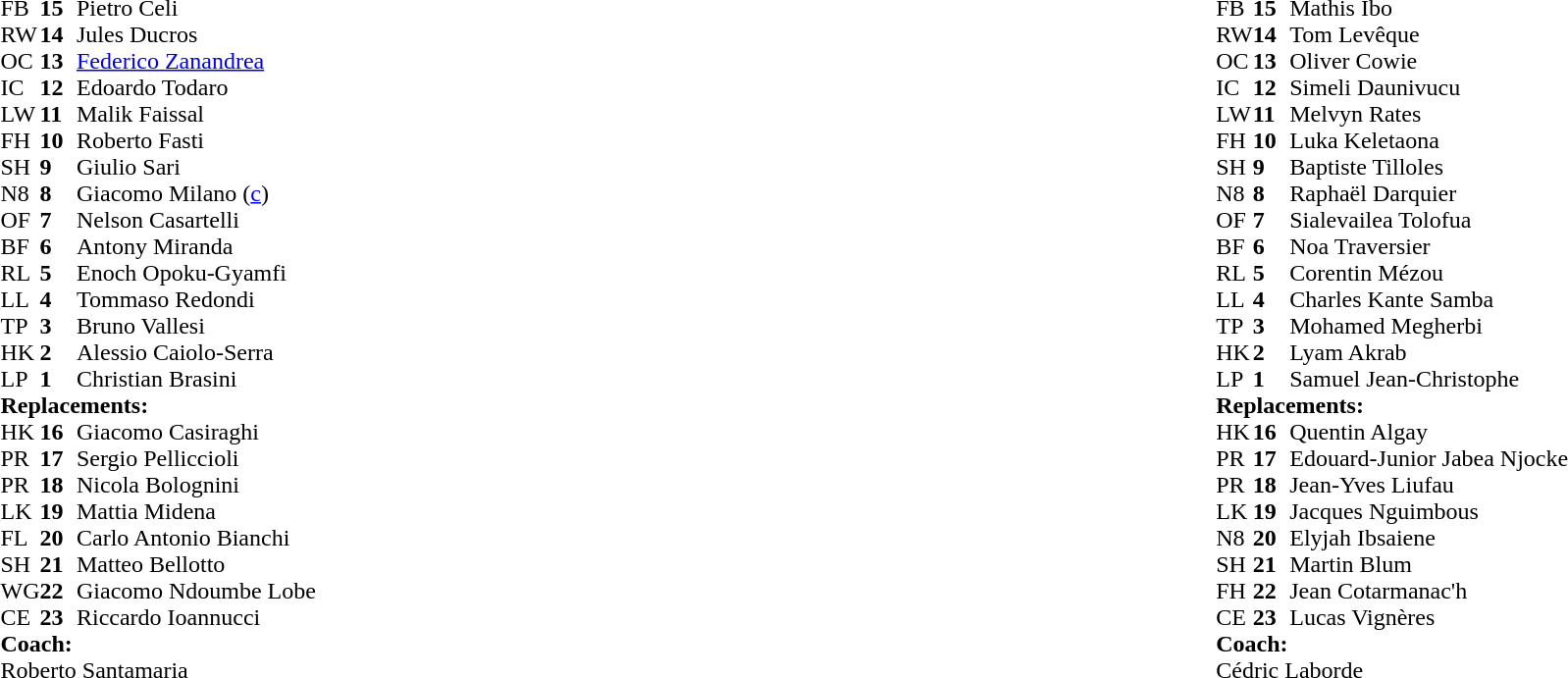<table style="width:100%">
<tr>
<td style="vertical-align:top; width:50%"><br><table cellspacing="0" cellpadding="0">
<tr>
<th width="25"></th>
<th width="25"></th>
</tr>
<tr>
<td>FB</td>
<td><strong>15</strong></td>
<td>Pietro Celi</td>
</tr>
<tr>
<td>RW</td>
<td><strong>14</strong></td>
<td>Jules Ducros</td>
</tr>
<tr>
<td>OC</td>
<td><strong>13</strong></td>
<td><a href='#'>Federico Zanandrea</a></td>
</tr>
<tr>
<td>IC</td>
<td><strong>12</strong></td>
<td>Edoardo Todaro</td>
<td></td>
<td></td>
</tr>
<tr>
<td>LW</td>
<td><strong>11</strong></td>
<td>Malik Faissal</td>
</tr>
<tr>
<td>FH</td>
<td><strong>10</strong></td>
<td>Roberto Fasti</td>
<td></td>
<td></td>
</tr>
<tr>
<td>SH</td>
<td><strong>9</strong></td>
<td>Giulio Sari</td>
<td></td>
<td></td>
</tr>
<tr>
<td>N8</td>
<td><strong>8</strong></td>
<td>Giacomo Milano (<a href='#'>c</a>)</td>
</tr>
<tr>
<td>OF</td>
<td><strong>7</strong></td>
<td>Nelson Casartelli</td>
</tr>
<tr>
<td>BF</td>
<td><strong>6</strong></td>
<td>Antony Miranda</td>
<td></td>
<td></td>
</tr>
<tr>
<td>RL</td>
<td><strong>5</strong></td>
<td>Enoch Opoku-Gyamfi</td>
<td></td>
<td></td>
<td></td>
<td></td>
</tr>
<tr>
<td>LL</td>
<td><strong>4</strong></td>
<td>Tommaso Redondi</td>
</tr>
<tr>
<td>TP</td>
<td><strong>3</strong></td>
<td>Bruno Vallesi</td>
<td></td>
<td></td>
</tr>
<tr>
<td>HK</td>
<td><strong>2</strong></td>
<td>Alessio Caiolo-Serra</td>
<td></td>
<td></td>
</tr>
<tr>
<td>LP</td>
<td><strong>1</strong></td>
<td>Christian Brasini</td>
<td></td>
<td></td>
</tr>
<tr>
<td colspan="3"><strong>Replacements:</strong></td>
</tr>
<tr>
<td>HK</td>
<td><strong>16</strong></td>
<td>Giacomo Casiraghi</td>
<td></td>
<td></td>
</tr>
<tr>
<td>PR</td>
<td><strong>17</strong></td>
<td>Sergio Pelliccioli</td>
<td></td>
<td></td>
</tr>
<tr>
<td>PR</td>
<td><strong>18</strong></td>
<td>Nicola Bolognini</td>
<td></td>
<td></td>
</tr>
<tr>
<td>LK</td>
<td><strong>19</strong></td>
<td>Mattia Midena</td>
<td></td>
<td></td>
<td></td>
<td></td>
</tr>
<tr>
<td>FL</td>
<td><strong>20</strong></td>
<td>Carlo Antonio Bianchi</td>
<td></td>
<td></td>
</tr>
<tr>
<td>SH</td>
<td><strong>21</strong></td>
<td>Matteo Bellotto</td>
<td></td>
<td></td>
</tr>
<tr>
<td>WG</td>
<td><strong>22</strong></td>
<td>Giacomo Ndoumbe Lobe</td>
<td></td>
<td></td>
</tr>
<tr>
<td>CE</td>
<td><strong>23</strong></td>
<td>Riccardo Ioannucci</td>
<td></td>
<td></td>
</tr>
<tr>
<td colspan="3"><strong>Coach:</strong></td>
</tr>
<tr>
<td colspan="3">Roberto Santamaria</td>
</tr>
</table>
</td>
<td style="vertical-align:top"></td>
<td style="vertical-align:top; width:50%"><br><table cellspacing="0" cellpadding="0" style="margin:auto">
<tr>
<th width="25"></th>
<th width="25"></th>
</tr>
<tr>
<td>FB</td>
<td><strong>15</strong></td>
<td>Mathis Ibo</td>
<td></td>
<td></td>
</tr>
<tr>
<td>RW</td>
<td><strong>14</strong></td>
<td>Tom Levêque</td>
</tr>
<tr>
<td>OC</td>
<td><strong>13</strong></td>
<td>Oliver Cowie</td>
</tr>
<tr>
<td>IC</td>
<td><strong>12</strong></td>
<td>Simeli Daunivucu</td>
</tr>
<tr>
<td>LW</td>
<td><strong>11</strong></td>
<td>Melvyn Rates</td>
<td></td>
<td></td>
</tr>
<tr>
<td>FH</td>
<td><strong>10</strong></td>
<td>Luka Keletaona</td>
<td></td>
<td></td>
</tr>
<tr>
<td>SH</td>
<td><strong>9</strong></td>
<td>Baptiste Tilloles</td>
</tr>
<tr>
<td>N8</td>
<td><strong>8</strong></td>
<td>Raphaël Darquier</td>
<td></td>
<td></td>
</tr>
<tr>
<td>OF</td>
<td><strong>7</strong></td>
<td>Sialevailea Tolofua</td>
</tr>
<tr>
<td>BF</td>
<td><strong>6</strong></td>
<td>Noa Traversier</td>
</tr>
<tr>
<td>RL</td>
<td><strong>5</strong></td>
<td>Corentin Mézou</td>
</tr>
<tr>
<td>LL</td>
<td><strong>4</strong></td>
<td>Charles Kante Samba</td>
<td></td>
<td></td>
</tr>
<tr>
<td>TP</td>
<td><strong>3</strong></td>
<td>Mohamed Megherbi</td>
<td></td>
<td></td>
</tr>
<tr>
<td>HK</td>
<td><strong>2</strong></td>
<td>Lyam Akrab</td>
<td></td>
<td></td>
</tr>
<tr>
<td>LP</td>
<td><strong>1</strong></td>
<td>Samuel Jean-Christophe</td>
<td></td>
<td></td>
</tr>
<tr>
<td colspan="3"><strong>Replacements:</strong></td>
</tr>
<tr>
<td>HK</td>
<td><strong>16</strong></td>
<td>Quentin Algay</td>
<td></td>
<td></td>
</tr>
<tr>
<td>PR</td>
<td><strong>17</strong></td>
<td>Edouard-Junior Jabea Njocke</td>
<td></td>
<td></td>
</tr>
<tr>
<td>PR</td>
<td><strong>18</strong></td>
<td>Jean-Yves Liufau</td>
<td></td>
<td></td>
</tr>
<tr>
<td>LK</td>
<td><strong>19</strong></td>
<td>Jacques Nguimbous</td>
<td></td>
<td></td>
</tr>
<tr>
<td>N8</td>
<td><strong>20</strong></td>
<td>Elyjah Ibsaiene</td>
<td></td>
<td></td>
</tr>
<tr>
<td>SH</td>
<td><strong>21</strong></td>
<td>Martin Blum</td>
<td></td>
<td></td>
</tr>
<tr>
<td>FH</td>
<td><strong>22</strong></td>
<td>Jean Cotarmanac'h</td>
<td></td>
<td></td>
</tr>
<tr>
<td>CE</td>
<td><strong>23</strong></td>
<td>Lucas Vignères</td>
<td></td>
<td></td>
</tr>
<tr>
<td colspan="3"><strong>Coach:</strong></td>
</tr>
<tr>
<td colspan="3">Cédric Laborde</td>
</tr>
</table>
</td>
</tr>
</table>
